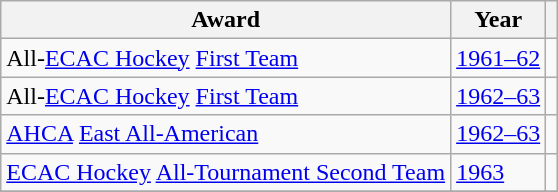<table class="wikitable">
<tr>
<th>Award</th>
<th>Year</th>
<th></th>
</tr>
<tr>
<td>All-<a href='#'>ECAC Hockey</a> <a href='#'>First Team</a></td>
<td><a href='#'>1961–62</a></td>
<td></td>
</tr>
<tr>
<td>All-<a href='#'>ECAC Hockey</a> <a href='#'>First Team</a></td>
<td><a href='#'>1962–63</a></td>
<td></td>
</tr>
<tr>
<td><a href='#'>AHCA</a> <a href='#'>East All-American</a></td>
<td><a href='#'>1962–63</a></td>
<td></td>
</tr>
<tr>
<td><a href='#'>ECAC Hockey</a> <a href='#'>All-Tournament Second Team</a></td>
<td><a href='#'>1963</a></td>
<td></td>
</tr>
<tr>
</tr>
</table>
